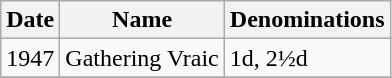<table class="wikitable">
<tr>
<th>Date</th>
<th>Name</th>
<th>Denominations</th>
</tr>
<tr>
<td>1947</td>
<td>Gathering Vraic</td>
<td>1d, 2½d</td>
</tr>
<tr>
</tr>
</table>
